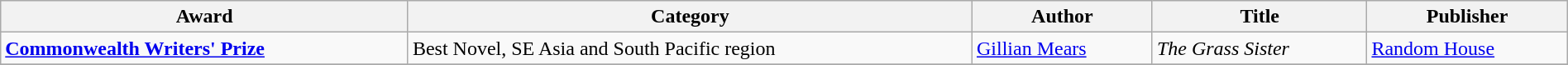<table class="wikitable" width=100%>
<tr>
<th>Award</th>
<th>Category</th>
<th>Author</th>
<th>Title</th>
<th>Publisher</th>
</tr>
<tr>
<td><strong><a href='#'>Commonwealth Writers' Prize</a></strong></td>
<td>Best Novel, SE Asia and South Pacific region</td>
<td><a href='#'>Gillian Mears</a></td>
<td><em>The Grass Sister</em></td>
<td><a href='#'>Random House</a></td>
</tr>
<tr>
</tr>
</table>
